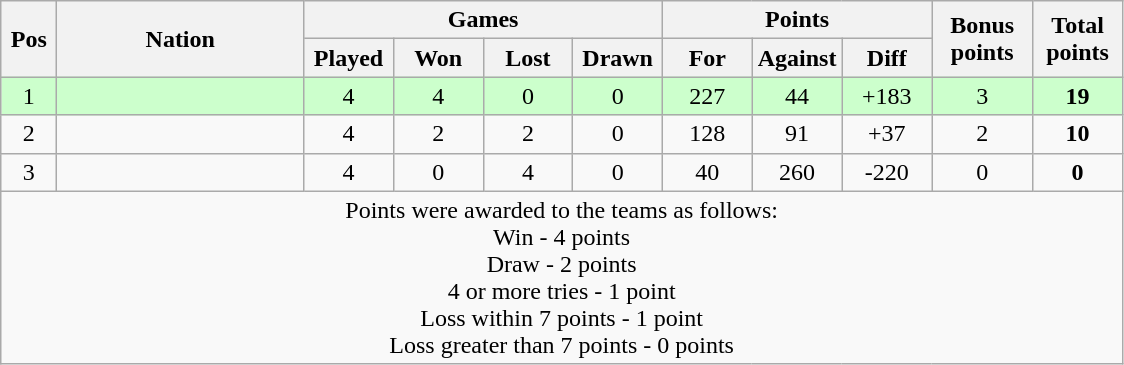<table class="wikitable" style="text-align:center">
<tr>
<th rowspan="2" style="width:5%;">Pos</th>
<th rowspan="2" style="width:22%;">Nation</th>
<th colspan="4" style="width:32%;">Games</th>
<th colspan="3" style="width:32%;">Points</th>
<th rowspan="2" style="width:9%;">Bonus<br>points</th>
<th rowspan="2" style="width:9%;">Total<br>points</th>
</tr>
<tr>
<th style="width:8%;">Played</th>
<th style="width:8%;">Won</th>
<th style="width:8%;">Lost</th>
<th style="width:8%;">Drawn</th>
<th style="width:8%;">For</th>
<th style="width:8%;">Against</th>
<th style="width:8%;">Diff</th>
</tr>
<tr bgcolor="#ccffcc">
<td>1</td>
<td align="left"></td>
<td>4</td>
<td>4</td>
<td>0</td>
<td>0</td>
<td>227</td>
<td>44</td>
<td>+183</td>
<td>3</td>
<td><strong>19</strong></td>
</tr>
<tr>
<td>2</td>
<td align="left"></td>
<td>4</td>
<td>2</td>
<td>2</td>
<td>0</td>
<td>128</td>
<td>91</td>
<td>+37</td>
<td>2</td>
<td><strong>10</strong></td>
</tr>
<tr>
<td>3</td>
<td align="left"></td>
<td>4</td>
<td>0</td>
<td>4</td>
<td>0</td>
<td>40</td>
<td>260</td>
<td>-220</td>
<td>0</td>
<td><strong>0</strong></td>
</tr>
<tr>
<td colspan="100%" style="text-align:center;">Points were awarded to the teams as follows:<br>Win - 4 points<br>Draw - 2 points<br> 4 or more tries - 1 point<br> Loss within 7 points - 1 point<br>Loss greater than 7 points - 0 points</td>
</tr>
</table>
